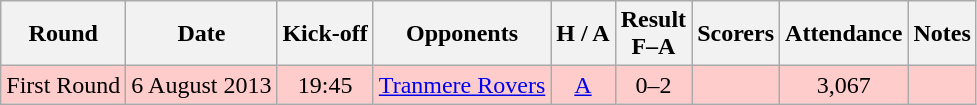<table class="wikitable" style="text-align:center">
<tr>
<th>Round</th>
<th>Date</th>
<th>Kick-off</th>
<th>Opponents</th>
<th>H / A</th>
<th>Result<br>F–A</th>
<th>Scorers</th>
<th>Attendance</th>
<th>Notes</th>
</tr>
<tr bgcolor=#ffcccc>
<td>First Round</td>
<td>6 August 2013</td>
<td>19:45</td>
<td><a href='#'>Tranmere Rovers</a></td>
<td><a href='#'>A</a></td>
<td>0–2</td>
<td></td>
<td>3,067</td>
<td></td>
</tr>
</table>
